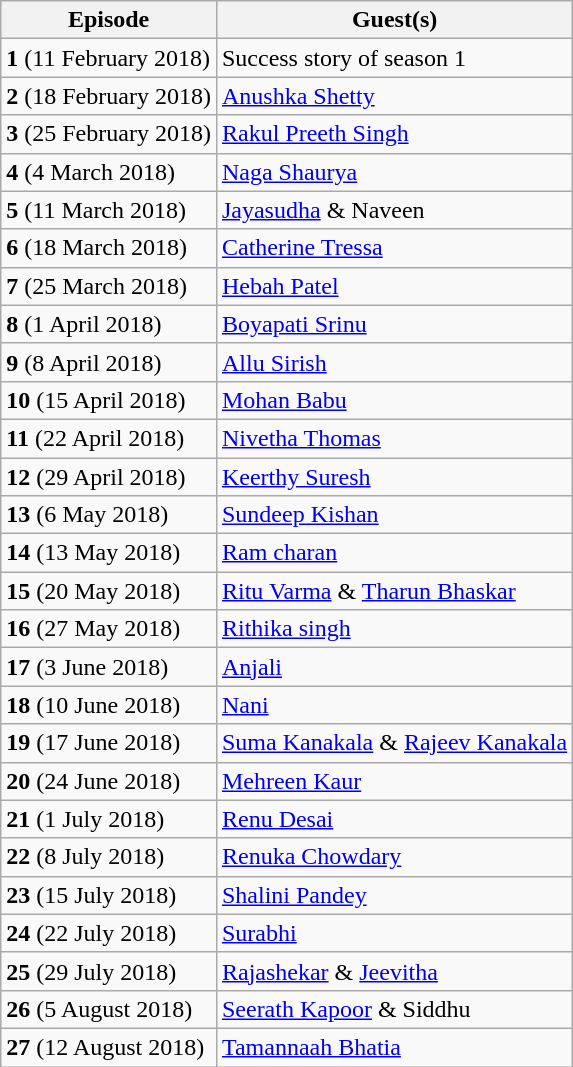<table class="wikitable">
<tr>
<th>Episode</th>
<th>Guest(s)</th>
</tr>
<tr>
<td><strong>1</strong> (11 February 2018)</td>
<td>Success story of season 1</td>
</tr>
<tr>
<td><strong>2</strong> (18 February 2018)</td>
<td><a href='#'>Anushka Shetty</a></td>
</tr>
<tr>
<td><strong>3</strong> (25 February 2018)</td>
<td><a href='#'>Rakul Preeth Singh</a></td>
</tr>
<tr>
<td><strong>4</strong> (4 March 2018)</td>
<td><a href='#'>Naga Shaurya</a></td>
</tr>
<tr>
<td><strong>5</strong> (11 March 2018)</td>
<td><a href='#'>Jayasudha</a> & Naveen</td>
</tr>
<tr>
<td><strong>6</strong> (18 March 2018)</td>
<td><a href='#'>Catherine Tressa</a></td>
</tr>
<tr>
<td><strong>7</strong> (25 March 2018)</td>
<td><a href='#'>Hebah Patel</a></td>
</tr>
<tr>
<td><strong>8</strong> (1 April 2018)</td>
<td><a href='#'>Boyapati Srinu</a></td>
</tr>
<tr>
<td><strong>9</strong> (8 April 2018)</td>
<td><a href='#'>Allu Sirish</a></td>
</tr>
<tr>
<td><strong>10</strong> (15 April 2018)</td>
<td><a href='#'>Mohan Babu</a></td>
</tr>
<tr>
<td><strong>11</strong> (22 April 2018)</td>
<td><a href='#'>Nivetha Thomas</a></td>
</tr>
<tr>
<td><strong>12</strong> (29 April 2018)</td>
<td><a href='#'>Keerthy Suresh</a></td>
</tr>
<tr>
<td><strong>13</strong> (6 May 2018)</td>
<td><a href='#'>Sundeep Kishan</a></td>
</tr>
<tr>
<td><strong>14</strong> (13 May 2018)</td>
<td><a href='#'>Ram charan</a></td>
</tr>
<tr>
<td><strong>15</strong> (20 May 2018)</td>
<td><a href='#'>Ritu Varma</a> & <a href='#'>Tharun Bhaskar</a></td>
</tr>
<tr>
<td><strong>16</strong> (27 May 2018)</td>
<td><a href='#'>Rithika singh</a></td>
</tr>
<tr>
<td><strong>17</strong> (3 June 2018)</td>
<td><a href='#'>Anjali</a></td>
</tr>
<tr>
<td><strong>18</strong> (10 June 2018)</td>
<td><a href='#'>Nani</a></td>
</tr>
<tr>
<td><strong>19</strong> (17 June 2018)</td>
<td><a href='#'>Suma Kanakala</a> & <a href='#'>Rajeev Kanakala</a></td>
</tr>
<tr>
<td><strong>20</strong> (24 June 2018)</td>
<td><a href='#'>Mehreen Kaur</a></td>
</tr>
<tr>
<td><strong>21</strong> (1 July 2018)</td>
<td><a href='#'>Renu Desai</a></td>
</tr>
<tr>
<td><strong>22</strong> (8 July 2018)</td>
<td><a href='#'>Renuka Chowdary</a></td>
</tr>
<tr>
<td><strong>23</strong> (15 July 2018)</td>
<td><a href='#'>Shalini Pandey</a></td>
</tr>
<tr>
<td><strong>24</strong> (22 July 2018)</td>
<td><a href='#'>Surabhi</a></td>
</tr>
<tr>
<td><strong>25</strong> (29 July 2018)</td>
<td><a href='#'>Rajashekar</a> & <a href='#'>Jeevitha</a></td>
</tr>
<tr>
<td><strong>26</strong> (5 August 2018)</td>
<td><a href='#'>Seerath Kapoor</a> & Siddhu</td>
</tr>
<tr>
<td><strong>27</strong> (12 August 2018)</td>
<td><a href='#'>Tamannaah Bhatia</a></td>
</tr>
</table>
